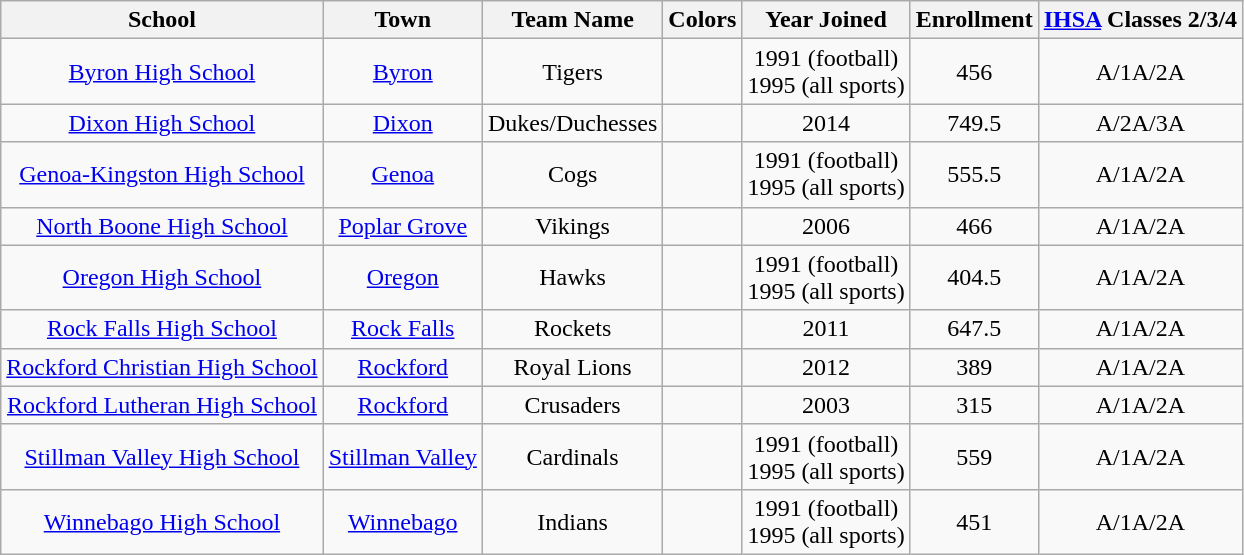<table class="wikitable sortable" style="text-align:center;">
<tr>
<th>School</th>
<th class="unsortable">Town</th>
<th class="unsortable">Team Name</th>
<th class="unsortable">Colors</th>
<th>Year Joined</th>
<th>Enrollment</th>
<th class="unsortable"><a href='#'>IHSA</a> Classes 2/3/4</th>
</tr>
<tr>
<td><a href='#'>Byron High School</a></td>
<td><a href='#'>Byron</a></td>
<td>Tigers</td>
<td> </td>
<td>1991 (football)<br>1995 (all sports)</td>
<td>456</td>
<td>A/1A/2A</td>
</tr>
<tr>
<td><a href='#'>Dixon High School</a></td>
<td><a href='#'>Dixon</a></td>
<td>Dukes/Duchesses</td>
<td> </td>
<td>2014</td>
<td>749.5</td>
<td>A/2A/3A</td>
</tr>
<tr>
<td><a href='#'>Genoa-Kingston High School</a></td>
<td><a href='#'>Genoa</a></td>
<td>Cogs</td>
<td>  </td>
<td>1991 (football)<br>1995 (all sports)</td>
<td>555.5</td>
<td>A/1A/2A</td>
</tr>
<tr>
<td><a href='#'>North Boone High School</a></td>
<td><a href='#'>Poplar Grove</a></td>
<td>Vikings</td>
<td> </td>
<td>2006</td>
<td>466</td>
<td>A/1A/2A</td>
</tr>
<tr>
<td><a href='#'>Oregon High School</a></td>
<td><a href='#'>Oregon</a></td>
<td>Hawks</td>
<td> </td>
<td>1991 (football)<br>1995 (all sports)</td>
<td>404.5</td>
<td>A/1A/2A</td>
</tr>
<tr>
<td><a href='#'>Rock Falls High School</a></td>
<td><a href='#'>Rock Falls</a></td>
<td>Rockets</td>
<td> </td>
<td>2011</td>
<td>647.5</td>
<td>A/1A/2A</td>
</tr>
<tr>
<td><a href='#'>Rockford Christian High School</a></td>
<td><a href='#'>Rockford</a></td>
<td>Royal Lions</td>
<td>  </td>
<td>2012</td>
<td>389</td>
<td>A/1A/2A</td>
</tr>
<tr>
<td><a href='#'>Rockford Lutheran High School</a></td>
<td><a href='#'>Rockford</a></td>
<td>Crusaders</td>
<td> </td>
<td>2003</td>
<td>315</td>
<td>A/1A/2A</td>
</tr>
<tr>
<td><a href='#'>Stillman Valley High School</a></td>
<td><a href='#'>Stillman Valley</a></td>
<td>Cardinals</td>
<td> </td>
<td>1991 (football)<br>1995 (all sports)</td>
<td>559</td>
<td>A/1A/2A</td>
</tr>
<tr>
<td><a href='#'>Winnebago High School</a></td>
<td><a href='#'>Winnebago</a></td>
<td>Indians</td>
<td> </td>
<td>1991 (football)<br>1995 (all sports)</td>
<td>451</td>
<td>A/1A/2A</td>
</tr>
</table>
